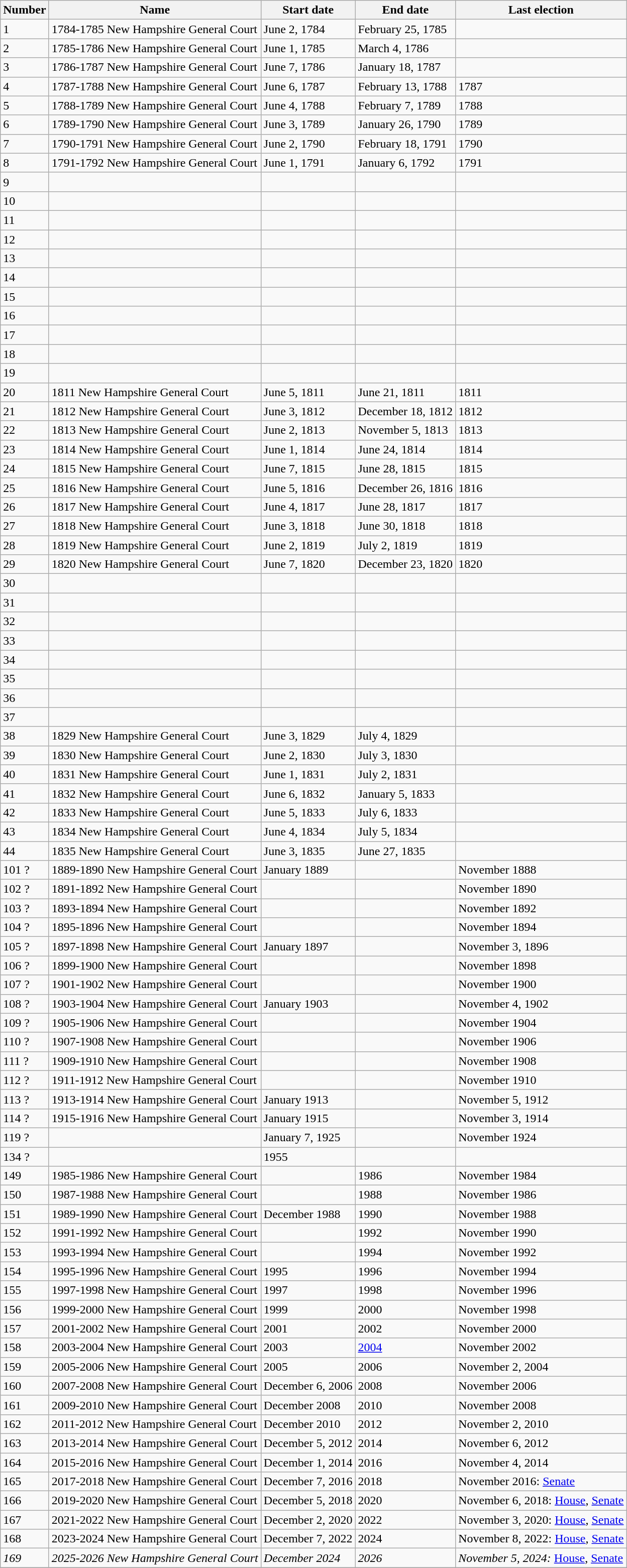<table class="wikitable mw-datatable sticky-header">
<tr>
<th>Number</th>
<th>Name</th>
<th>Start date</th>
<th>End date</th>
<th>Last election</th>
</tr>
<tr>
<td>1 </td>
<td>1784-1785 New Hampshire General Court</td>
<td>June 2, 1784</td>
<td>February 25, 1785</td>
<td></td>
</tr>
<tr>
<td>2 </td>
<td>1785-1786 New Hampshire General Court</td>
<td>June 1, 1785 </td>
<td>March 4, 1786</td>
<td></td>
</tr>
<tr>
<td>3 </td>
<td>1786-1787 New Hampshire General Court</td>
<td>June 7, 1786</td>
<td>January 18, 1787</td>
<td></td>
</tr>
<tr>
<td>4 </td>
<td>1787-1788 New Hampshire General Court</td>
<td>June 6, 1787</td>
<td>February 13, 1788</td>
<td>1787 </td>
</tr>
<tr>
<td>5 </td>
<td>1788-1789 New Hampshire General Court</td>
<td>June 4, 1788</td>
<td>February 7, 1789</td>
<td>1788 </td>
</tr>
<tr>
<td>6 </td>
<td>1789-1790 New Hampshire General Court</td>
<td>June 3, 1789 </td>
<td>January 26, 1790</td>
<td>1789 </td>
</tr>
<tr>
<td>7 </td>
<td>1790-1791 New Hampshire General Court</td>
<td>June 2, 1790 </td>
<td>February 18, 1791</td>
<td>1790 </td>
</tr>
<tr>
<td>8 </td>
<td>1791-1792 New Hampshire General Court</td>
<td>June 1, 1791 </td>
<td>January 6, 1792</td>
<td>1791 </td>
</tr>
<tr>
<td>9</td>
<td></td>
<td></td>
<td></td>
<td></td>
</tr>
<tr>
<td>10 </td>
<td></td>
<td></td>
<td></td>
<td></td>
</tr>
<tr>
<td>11 </td>
<td></td>
<td></td>
<td></td>
<td></td>
</tr>
<tr>
<td>12 </td>
<td></td>
<td></td>
<td></td>
<td></td>
</tr>
<tr>
<td>13 </td>
<td></td>
<td></td>
<td></td>
<td></td>
</tr>
<tr>
<td>14 </td>
<td></td>
<td></td>
<td></td>
<td></td>
</tr>
<tr>
<td>15 </td>
<td></td>
<td></td>
<td></td>
<td></td>
</tr>
<tr>
<td>16 </td>
<td></td>
<td></td>
<td></td>
<td></td>
</tr>
<tr>
<td>17 </td>
<td></td>
<td></td>
<td></td>
<td></td>
</tr>
<tr>
<td>18 </td>
<td></td>
<td></td>
<td></td>
<td></td>
</tr>
<tr>
<td>19 </td>
<td></td>
<td></td>
<td></td>
<td></td>
</tr>
<tr>
<td>20 </td>
<td>1811 New Hampshire General Court</td>
<td>June 5, 1811</td>
<td>June 21, 1811</td>
<td>1811 </td>
</tr>
<tr>
<td>21 </td>
<td>1812 New Hampshire General Court</td>
<td>June 3, 1812</td>
<td>December 18, 1812</td>
<td>1812 </td>
</tr>
<tr>
<td>22 </td>
<td>1813 New Hampshire General Court</td>
<td>June 2, 1813</td>
<td>November 5, 1813</td>
<td>1813 </td>
</tr>
<tr>
<td>23 </td>
<td>1814 New Hampshire General Court</td>
<td>June 1, 1814</td>
<td>June 24, 1814</td>
<td>1814 </td>
</tr>
<tr>
<td>24 </td>
<td>1815 New Hampshire General Court</td>
<td>June 7, 1815</td>
<td>June 28, 1815</td>
<td>1815 </td>
</tr>
<tr>
<td>25 </td>
<td>1816 New Hampshire General Court</td>
<td>June 5, 1816</td>
<td>December 26, 1816</td>
<td>1816 </td>
</tr>
<tr>
<td>26 </td>
<td>1817 New Hampshire General Court</td>
<td>June 4, 1817</td>
<td>June 28, 1817</td>
<td>1817 </td>
</tr>
<tr>
<td>27 </td>
<td>1818 New Hampshire General Court</td>
<td>June 3, 1818</td>
<td>June 30, 1818</td>
<td>1818 </td>
</tr>
<tr>
<td>28 </td>
<td>1819 New Hampshire General Court</td>
<td>June 2, 1819</td>
<td>July 2, 1819</td>
<td>1819 </td>
</tr>
<tr>
<td>29 </td>
<td>1820 New Hampshire General Court</td>
<td>June 7, 1820</td>
<td>December 23, 1820</td>
<td>1820 </td>
</tr>
<tr>
<td>30 </td>
<td></td>
<td></td>
<td></td>
<td></td>
</tr>
<tr>
<td>31 </td>
<td></td>
<td></td>
<td></td>
<td></td>
</tr>
<tr>
<td>32 </td>
<td></td>
<td></td>
<td></td>
<td></td>
</tr>
<tr>
<td>33 </td>
<td></td>
<td></td>
<td></td>
<td></td>
</tr>
<tr>
<td>34 </td>
<td></td>
<td></td>
<td></td>
<td></td>
</tr>
<tr>
<td>35 </td>
<td></td>
<td></td>
<td></td>
<td></td>
</tr>
<tr>
<td>36 </td>
<td></td>
<td></td>
<td></td>
<td></td>
</tr>
<tr>
<td>37 </td>
<td></td>
<td></td>
<td></td>
<td></td>
</tr>
<tr>
<td>38 </td>
<td>1829 New Hampshire General Court</td>
<td>June 3, 1829 </td>
<td>July 4, 1829</td>
<td></td>
</tr>
<tr>
<td>39 </td>
<td>1830 New Hampshire General Court</td>
<td>June 2, 1830 </td>
<td>July 3, 1830</td>
<td></td>
</tr>
<tr>
<td>40 </td>
<td>1831 New Hampshire General Court</td>
<td>June 1, 1831 </td>
<td>July 2, 1831</td>
<td></td>
</tr>
<tr>
<td>41 </td>
<td>1832 New Hampshire General Court</td>
<td>June 6, 1832 </td>
<td>January 5, 1833</td>
<td></td>
</tr>
<tr>
<td>42 </td>
<td>1833 New Hampshire General Court</td>
<td>June 5, 1833 </td>
<td>July 6, 1833</td>
<td></td>
</tr>
<tr>
<td>43 </td>
<td>1834 New Hampshire General Court</td>
<td>June 4, 1834 </td>
<td>July 5, 1834</td>
<td></td>
</tr>
<tr>
<td>44 </td>
<td>1835 New Hampshire General Court</td>
<td>June 3, 1835 </td>
<td>June 27, 1835</td>
<td></td>
</tr>
<tr>
<td>101 ?</td>
<td>1889-1890 New Hampshire General Court</td>
<td>January 1889</td>
<td></td>
<td>November 1888</td>
</tr>
<tr>
<td>102 ?</td>
<td>1891-1892 New Hampshire General Court</td>
<td></td>
<td></td>
<td>November 1890</td>
</tr>
<tr>
<td>103 ?</td>
<td>1893-1894 New Hampshire General Court</td>
<td></td>
<td></td>
<td>November 1892</td>
</tr>
<tr>
<td>104 ?</td>
<td>1895-1896 New Hampshire General Court</td>
<td></td>
<td></td>
<td>November 1894</td>
</tr>
<tr>
<td>105 ?</td>
<td>1897-1898 New Hampshire General Court</td>
<td>January 1897</td>
<td></td>
<td>November 3, 1896</td>
</tr>
<tr>
<td>106 ?</td>
<td>1899-1900 New Hampshire General Court</td>
<td></td>
<td></td>
<td>November 1898</td>
</tr>
<tr>
<td>107 ?</td>
<td>1901-1902 New Hampshire General Court</td>
<td></td>
<td></td>
<td>November 1900</td>
</tr>
<tr>
<td>108 ?</td>
<td>1903-1904 New Hampshire General Court</td>
<td>January 1903</td>
<td></td>
<td>November 4, 1902</td>
</tr>
<tr>
<td>109 ?</td>
<td>1905-1906 New Hampshire General Court</td>
<td></td>
<td></td>
<td>November 1904</td>
</tr>
<tr>
<td>110 ?</td>
<td>1907-1908 New Hampshire General Court</td>
<td></td>
<td></td>
<td>November 1906</td>
</tr>
<tr>
<td>111 ?</td>
<td>1909-1910 New Hampshire General Court</td>
<td></td>
<td></td>
<td>November 1908</td>
</tr>
<tr>
<td>112 ?</td>
<td>1911-1912 New Hampshire General Court</td>
<td></td>
<td></td>
<td>November 1910</td>
</tr>
<tr>
<td>113 ?</td>
<td>1913-1914 New Hampshire General Court</td>
<td>January 1913</td>
<td></td>
<td>November 5, 1912</td>
</tr>
<tr>
<td>114 ?</td>
<td>1915-1916 New Hampshire General Court</td>
<td>January 1915</td>
<td></td>
<td>November 3, 1914</td>
</tr>
<tr>
<td>119 ?</td>
<td></td>
<td>January 7, 1925</td>
<td></td>
<td>November 1924</td>
</tr>
<tr>
<td>134 ?</td>
<td></td>
<td>1955 </td>
<td></td>
<td></td>
</tr>
<tr>
<td>149 </td>
<td>1985-1986 New Hampshire General Court</td>
<td></td>
<td>1986</td>
<td>November 1984</td>
</tr>
<tr>
<td>150 </td>
<td>1987-1988 New Hampshire General Court</td>
<td></td>
<td>1988</td>
<td>November 1986</td>
</tr>
<tr>
<td>151</td>
<td>1989-1990 New Hampshire General Court</td>
<td>December 1988 </td>
<td>1990</td>
<td>November 1988</td>
</tr>
<tr>
<td>152</td>
<td>1991-1992 New Hampshire General Court</td>
<td></td>
<td>1992</td>
<td>November 1990</td>
</tr>
<tr>
<td>153</td>
<td>1993-1994 New Hampshire General Court</td>
<td></td>
<td>1994</td>
<td>November 1992</td>
</tr>
<tr>
<td>154</td>
<td>1995-1996 New Hampshire General Court</td>
<td>1995</td>
<td>1996</td>
<td>November 1994</td>
</tr>
<tr>
<td>155 </td>
<td>1997-1998 New Hampshire General Court</td>
<td>1997</td>
<td>1998</td>
<td>November 1996</td>
</tr>
<tr>
<td>156 </td>
<td>1999-2000 New Hampshire General Court</td>
<td>1999</td>
<td>2000</td>
<td>November 1998</td>
</tr>
<tr>
<td>157 </td>
<td>2001-2002 New Hampshire General Court</td>
<td>2001</td>
<td>2002</td>
<td>November 2000</td>
</tr>
<tr>
<td>158 </td>
<td>2003-2004 New Hampshire General Court</td>
<td>2003</td>
<td><a href='#'>2004</a></td>
<td>November 2002</td>
</tr>
<tr>
<td>159</td>
<td>2005-2006 New Hampshire General Court</td>
<td>2005 </td>
<td>2006</td>
<td>November 2, 2004 </td>
</tr>
<tr>
<td>160 </td>
<td>2007-2008 New Hampshire General Court</td>
<td>December 6, 2006</td>
<td>2008</td>
<td>November 2006</td>
</tr>
<tr>
<td>161 </td>
<td>2009-2010 New Hampshire General Court</td>
<td>December 2008</td>
<td>2010</td>
<td>November 2008</td>
</tr>
<tr>
<td>162 </td>
<td>2011-2012 New Hampshire General Court</td>
<td>December 2010</td>
<td>2012</td>
<td>November 2, 2010</td>
</tr>
<tr>
<td>163 </td>
<td>2013-2014 New Hampshire General Court</td>
<td>December 5, 2012</td>
<td>2014</td>
<td>November 6, 2012</td>
</tr>
<tr>
<td>164 </td>
<td>2015-2016 New Hampshire General Court</td>
<td>December 1, 2014</td>
<td>2016</td>
<td>November 4, 2014</td>
</tr>
<tr>
<td>165 </td>
<td>2017-2018 New Hampshire General Court</td>
<td>December 7, 2016</td>
<td>2018</td>
<td>November 2016: <a href='#'>Senate</a></td>
</tr>
<tr>
<td>166 </td>
<td>2019-2020 New Hampshire General Court</td>
<td>December 5, 2018</td>
<td>2020 </td>
<td>November 6, 2018: <a href='#'>House</a>, <a href='#'>Senate</a></td>
</tr>
<tr>
<td>167 </td>
<td>2021-2022 New Hampshire General Court</td>
<td>December 2, 2020</td>
<td>2022</td>
<td>November 3, 2020: <a href='#'>House</a>, <a href='#'>Senate</a></td>
</tr>
<tr>
<td>168 </td>
<td>2023-2024 New Hampshire General Court</td>
<td>December 7, 2022</td>
<td>2024 </td>
<td>November 8, 2022: <a href='#'>House</a>, <a href='#'>Senate</a></td>
</tr>
<tr>
<td><em>169</em></td>
<td><em>2025-2026 New Hampshire General Court</em></td>
<td><em>December 2024</em></td>
<td><em>2026</em></td>
<td><em>November 5, 2024:</em> <a href='#'>House</a>, <a href='#'>Senate</a></td>
</tr>
<tr>
</tr>
</table>
